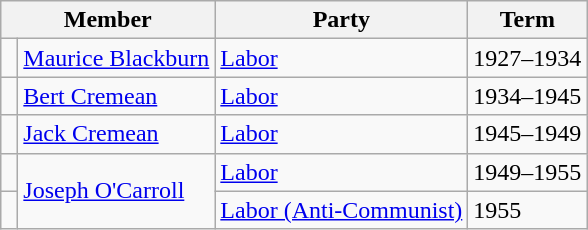<table class="wikitable">
<tr>
<th colspan="2">Member</th>
<th>Party</th>
<th>Term</th>
</tr>
<tr>
<td> </td>
<td><a href='#'>Maurice Blackburn</a></td>
<td><a href='#'>Labor</a></td>
<td>1927–1934</td>
</tr>
<tr>
<td> </td>
<td><a href='#'>Bert Cremean</a></td>
<td><a href='#'>Labor</a></td>
<td>1934–1945</td>
</tr>
<tr>
<td> </td>
<td><a href='#'>Jack Cremean</a></td>
<td><a href='#'>Labor</a></td>
<td>1945–1949</td>
</tr>
<tr>
<td> </td>
<td rowspan=2><a href='#'>Joseph O'Carroll</a></td>
<td><a href='#'>Labor</a></td>
<td>1949–1955</td>
</tr>
<tr>
<td> </td>
<td><a href='#'>Labor (Anti-Communist)</a></td>
<td>1955</td>
</tr>
</table>
